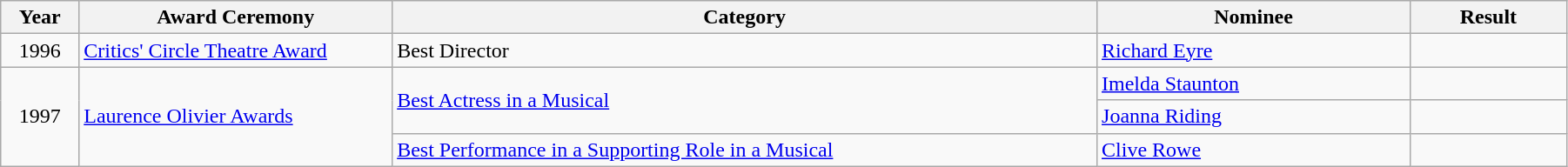<table class="wikitable" style="width:95%;">
<tr>
<th style="width:5%;">Year</th>
<th style="width:20%;">Award Ceremony</th>
<th style="width:45%;">Category</th>
<th style="width:20%;">Nominee</th>
<th style="width:10%;">Result</th>
</tr>
<tr>
<td style="text-align:center;">1996</td>
<td><a href='#'>Critics' Circle Theatre Award</a></td>
<td>Best Director</td>
<td><a href='#'>Richard Eyre</a></td>
<td></td>
</tr>
<tr>
<td rowspan="3" style="text-align:center;">1997</td>
<td rowspan="3"><a href='#'>Laurence Olivier Awards</a></td>
<td rowspan="2"><a href='#'>Best Actress in a Musical</a></td>
<td><a href='#'>Imelda Staunton</a></td>
<td></td>
</tr>
<tr>
<td><a href='#'>Joanna Riding</a></td>
<td></td>
</tr>
<tr>
<td><a href='#'>Best Performance in a Supporting Role in a Musical</a></td>
<td><a href='#'>Clive Rowe</a></td>
<td></td>
</tr>
</table>
